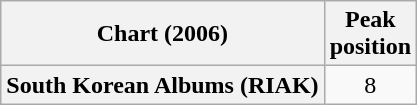<table class="wikitable plainrowheaders" style="text-align:center">
<tr>
<th scope="col">Chart (2006)</th>
<th scope="col">Peak<br>position</th>
</tr>
<tr>
<th scope="row">South Korean Albums (RIAK)</th>
<td>8</td>
</tr>
</table>
